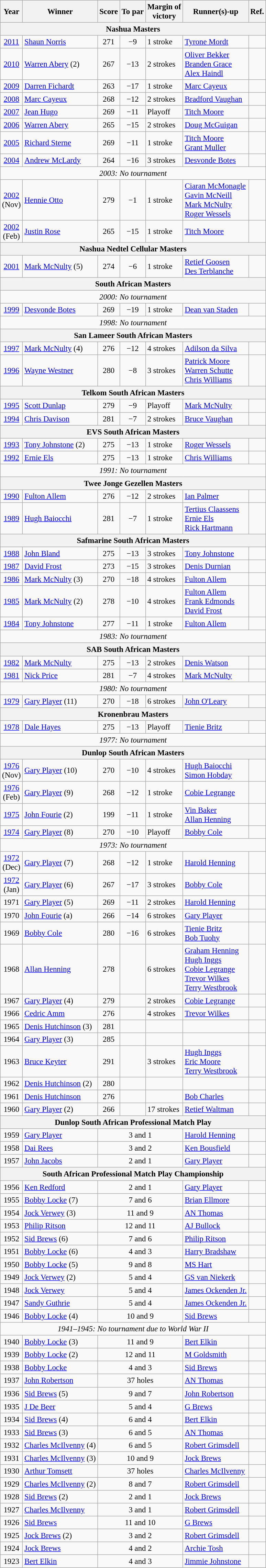<table class=wikitable style="font-size:95%">
<tr>
<th>Year</th>
<th>Winner</th>
<th>Score</th>
<th>To par</th>
<th>Margin of<br>victory</th>
<th>Runner(s)-up</th>
<th>Ref.</th>
</tr>
<tr>
<th colspan=7>Nashua Masters</th>
</tr>
<tr>
<td align=center><a href='#'>2011</a></td>
<td> <a href='#'>Shaun Norris</a></td>
<td align=center>271</td>
<td align=center>−9</td>
<td>1 stroke</td>
<td> <a href='#'>Tyrone Mordt</a></td>
<td></td>
</tr>
<tr>
<td align=center><a href='#'>2010</a></td>
<td> <a href='#'>Warren Abery</a> (2)</td>
<td align=center>267</td>
<td align=center>−13</td>
<td>2 strokes</td>
<td> <a href='#'>Oliver Bekker</a><br> <a href='#'>Branden Grace</a><br> <a href='#'>Alex Haindl</a></td>
<td></td>
</tr>
<tr>
<td align=center><a href='#'>2009</a></td>
<td> <a href='#'>Darren Fichardt</a></td>
<td align=center>263</td>
<td align=center>−17</td>
<td>1 stroke</td>
<td> <a href='#'>Marc Cayeux</a></td>
<td></td>
</tr>
<tr>
<td align=center><a href='#'>2008</a></td>
<td> <a href='#'>Marc Cayeux</a></td>
<td align=center>268</td>
<td align=center>−12</td>
<td>2 strokes</td>
<td> <a href='#'>Bradford Vaughan</a></td>
<td></td>
</tr>
<tr>
<td align=center><a href='#'>2007</a></td>
<td> <a href='#'>Jean Hugo</a></td>
<td align=center>269</td>
<td align=center>−11</td>
<td>Playoff</td>
<td> <a href='#'>Titch Moore</a></td>
<td></td>
</tr>
<tr>
<td align=center><a href='#'>2006</a></td>
<td> <a href='#'>Warren Abery</a></td>
<td align=center>265</td>
<td align=center>−15</td>
<td>2 strokes</td>
<td> <a href='#'>Doug McGuigan</a></td>
<td></td>
</tr>
<tr>
<td align=center><a href='#'>2005</a></td>
<td> <a href='#'>Richard Sterne</a></td>
<td align=center>269</td>
<td align=center>−11</td>
<td>1 stroke</td>
<td> <a href='#'>Titch Moore</a><br> <a href='#'>Grant Muller</a></td>
<td></td>
</tr>
<tr>
<td align=center><a href='#'>2004</a></td>
<td> <a href='#'>Andrew McLardy</a></td>
<td align=center>264</td>
<td align=center>−16</td>
<td>3 strokes</td>
<td> <a href='#'>Desvonde Botes</a></td>
<td></td>
</tr>
<tr>
<td colspan=7 align=center><em>2003: No tournament</em></td>
</tr>
<tr>
<td align=center><a href='#'>2002</a><br>(Nov)</td>
<td> <a href='#'>Hennie Otto</a></td>
<td align=center>279</td>
<td align=center>−1</td>
<td>1 stroke</td>
<td> <a href='#'>Ciaran McMonagle</a><br> <a href='#'>Gavin McNeill</a><br> <a href='#'>Mark McNulty</a><br> <a href='#'>Roger Wessels</a></td>
<td></td>
</tr>
<tr>
<td align=center><a href='#'>2002</a><br>(Feb)</td>
<td> <a href='#'>Justin Rose</a></td>
<td align=center>265</td>
<td align=center>−15</td>
<td>1 stroke</td>
<td> <a href='#'>Titch Moore</a></td>
<td></td>
</tr>
<tr>
<th colspan=7>Nashua Nedtel Cellular Masters</th>
</tr>
<tr>
<td align=center><a href='#'>2001</a></td>
<td> <a href='#'>Mark McNulty</a> (5)</td>
<td align=center>274</td>
<td align=center>−6</td>
<td>1 stroke</td>
<td> <a href='#'>Retief Goosen</a><br> <a href='#'>Des Terblanche</a></td>
<td></td>
</tr>
<tr>
<th colspan=7>South African Masters</th>
</tr>
<tr>
<td colspan=7 align=center><em>2000: No tournament</em></td>
</tr>
<tr>
<td align=center><a href='#'>1999</a></td>
<td> <a href='#'>Desvonde Botes</a></td>
<td align=center>269</td>
<td align=center>−19</td>
<td>1 stroke</td>
<td> <a href='#'>Dean van Staden</a></td>
<td></td>
</tr>
<tr>
<td colspan=7 align=center><em>1998: No tournament</em></td>
</tr>
<tr>
<th colspan=7>San Lameer South African Masters</th>
</tr>
<tr>
<td align=center><a href='#'>1997</a></td>
<td> <a href='#'>Mark McNulty</a> (4)</td>
<td align=center>276</td>
<td align=center>−12</td>
<td>4 strokes</td>
<td> <a href='#'>Adilson da Silva</a></td>
<td></td>
</tr>
<tr>
<td align=center><a href='#'>1996</a></td>
<td> <a href='#'>Wayne Westner</a></td>
<td align=center>280</td>
<td align=center>−8</td>
<td>3 strokes</td>
<td> <a href='#'>Patrick Moore</a><br> <a href='#'>Warren Schutte</a><br> <a href='#'>Chris Williams</a></td>
<td></td>
</tr>
<tr>
<th colspan=7>Telkom South African Masters</th>
</tr>
<tr>
<td align=center><a href='#'>1995</a></td>
<td> <a href='#'>Scott Dunlap</a></td>
<td align=center>279</td>
<td align=center>−9</td>
<td>Playoff</td>
<td> <a href='#'>Mark McNulty</a></td>
<td></td>
</tr>
<tr>
<td align=center><a href='#'>1994</a></td>
<td> <a href='#'>Chris Davison</a></td>
<td align=center>281</td>
<td align=center>−7</td>
<td>2 strokes</td>
<td> <a href='#'>Bruce Vaughan</a></td>
<td></td>
</tr>
<tr>
<th colspan=7>EVS South African Masters</th>
</tr>
<tr>
<td align=center><a href='#'>1993</a></td>
<td> <a href='#'>Tony Johnstone</a> (2)</td>
<td align=center>275</td>
<td align=center>−13</td>
<td>1 stroke</td>
<td> <a href='#'>Roger Wessels</a></td>
<td></td>
</tr>
<tr>
<td align=center><a href='#'>1992</a></td>
<td> <a href='#'>Ernie Els</a></td>
<td align=center>275</td>
<td align=center>−13</td>
<td>1 stroke</td>
<td> <a href='#'>Chris Williams</a></td>
<td></td>
</tr>
<tr>
<td colspan=7 align=center><em>1991: No tournament</em></td>
</tr>
<tr>
<th colspan=7>Twee Jonge Gezellen Masters</th>
</tr>
<tr>
<td align=center><a href='#'>1990</a></td>
<td> <a href='#'>Fulton Allem</a></td>
<td align=center>276</td>
<td align=center>−12</td>
<td>2 strokes</td>
<td> <a href='#'>Ian Palmer</a></td>
<td></td>
</tr>
<tr>
<td align=center><a href='#'>1989</a></td>
<td> <a href='#'>Hugh Baiocchi</a></td>
<td align=center>281</td>
<td align=center>−7</td>
<td>1 stroke</td>
<td> <a href='#'>Tertius Claassens</a><br> <a href='#'>Ernie Els</a><br> <a href='#'>Rick Hartmann</a></td>
<td></td>
</tr>
<tr>
<th colspan=7>Safmarine South African Masters</th>
</tr>
<tr>
<td align=center><a href='#'>1988</a></td>
<td> <a href='#'>John Bland</a></td>
<td align=center>275</td>
<td align=center>−13</td>
<td>3 strokes</td>
<td> <a href='#'>Tony Johnstone</a></td>
<td></td>
</tr>
<tr>
<td align=center><a href='#'>1987</a></td>
<td> <a href='#'>David Frost</a></td>
<td align=center>273</td>
<td align=center>−15</td>
<td>3 strokes</td>
<td> <a href='#'>Denis Durnian</a></td>
<td></td>
</tr>
<tr>
<td align=center><a href='#'>1986</a></td>
<td> <a href='#'>Mark McNulty</a> (3)</td>
<td align=center>270</td>
<td align=center>−18</td>
<td>4 strokes</td>
<td> <a href='#'>Fulton Allem</a></td>
<td></td>
</tr>
<tr>
<td align=center><a href='#'>1985</a></td>
<td> <a href='#'>Mark McNulty</a> (2)</td>
<td align=center>278</td>
<td align=center>−10</td>
<td>4 strokes</td>
<td> <a href='#'>Fulton Allem</a><br> <a href='#'>Frank Edmonds</a><br> <a href='#'>David Frost</a></td>
<td></td>
</tr>
<tr>
<td align=center><a href='#'>1984</a></td>
<td> <a href='#'>Tony Johnstone</a></td>
<td align=center>277</td>
<td align=center>−11</td>
<td>1 stroke</td>
<td> <a href='#'>Fulton Allem</a></td>
<td></td>
</tr>
<tr>
<td colspan=7 align=center><em>1983: No tournament</em></td>
</tr>
<tr>
<th colspan=7>SAB South African Masters</th>
</tr>
<tr>
<td align=center><a href='#'>1982</a></td>
<td> <a href='#'>Mark McNulty</a></td>
<td align=center>275</td>
<td align=center>−13</td>
<td>2 strokes</td>
<td> <a href='#'>Denis Watson</a></td>
<td></td>
</tr>
<tr>
<td align=center><a href='#'>1981</a></td>
<td> <a href='#'>Nick Price</a></td>
<td align=center>281</td>
<td align=center>−7</td>
<td>4 strokes</td>
<td> <a href='#'>Mark McNulty</a></td>
<td></td>
</tr>
<tr>
<td colspan=7 align=center><em>1980: No tournament</em></td>
</tr>
<tr>
<td align=center><a href='#'>1979</a></td>
<td> <a href='#'>Gary Player</a> (11)</td>
<td align=center>270</td>
<td align=center>−18</td>
<td>6 strokes</td>
<td> <a href='#'>John O'Leary</a></td>
<td></td>
</tr>
<tr>
<th colspan=7>Kronenbrau Masters</th>
</tr>
<tr>
<td align=center><a href='#'>1978</a></td>
<td> <a href='#'>Dale Hayes</a></td>
<td align=center>275</td>
<td align=center>−13</td>
<td>Playoff</td>
<td> <a href='#'>Tienie Britz</a></td>
<td></td>
</tr>
<tr>
<td colspan=7 align=center><em>1977: No tournament</em></td>
</tr>
<tr>
<th colspan=7>Dunlop South African Masters</th>
</tr>
<tr>
<td align=center><a href='#'>1976</a><br>(Nov)</td>
<td> <a href='#'>Gary Player</a> (10)</td>
<td align=center>270</td>
<td align=center>−10</td>
<td>4 strokes</td>
<td> <a href='#'>Hugh Baiocchi</a><br> <a href='#'>Simon Hobday</a></td>
<td></td>
</tr>
<tr>
<td align=center><a href='#'>1976</a><br>(Feb)</td>
<td> <a href='#'>Gary Player</a> (9)</td>
<td align=center>268</td>
<td align=center>−12</td>
<td>1 stroke</td>
<td> <a href='#'>Cobie Legrange</a></td>
<td></td>
</tr>
<tr>
<td align=center><a href='#'>1975</a></td>
<td> <a href='#'>John Fourie</a> (2)</td>
<td align=center>199</td>
<td align=center>−11</td>
<td>1 stroke</td>
<td> <a href='#'>Vin Baker</a><br> <a href='#'>Allan Henning</a></td>
<td></td>
</tr>
<tr>
<td align=center><a href='#'>1974</a></td>
<td> <a href='#'>Gary Player</a> (8)</td>
<td align=center>270</td>
<td align=center>−10</td>
<td>Playoff</td>
<td> <a href='#'>Bobby Cole</a></td>
<td></td>
</tr>
<tr>
<td colspan=7 align=center><em>1973: No tournament</em></td>
</tr>
<tr>
<td align=center><a href='#'>1972</a><br>(Dec)</td>
<td> <a href='#'>Gary Player</a> (7)</td>
<td align=center>268</td>
<td align=center>−12</td>
<td>1 stroke</td>
<td> <a href='#'>Harold Henning</a></td>
<td></td>
</tr>
<tr>
<td align=center><a href='#'>1972</a><br>(Jan)</td>
<td> <a href='#'>Gary Player</a> (6)</td>
<td align=center>267</td>
<td align=center>−17</td>
<td>3 strokes</td>
<td> <a href='#'>Bobby Cole</a></td>
<td></td>
</tr>
<tr>
<td align=center>1971</td>
<td> <a href='#'>Gary Player</a> (5)</td>
<td align=center>269</td>
<td align=center>−11</td>
<td>2 strokes</td>
<td> <a href='#'>Harold Henning</a></td>
<td></td>
</tr>
<tr>
<td align=center>1970</td>
<td> <a href='#'>John Fourie</a> (a)</td>
<td align=center>266</td>
<td align=center>−14</td>
<td>6 strokes</td>
<td> <a href='#'>Gary Player</a></td>
<td></td>
</tr>
<tr>
<td align=center>1969</td>
<td> <a href='#'>Bobby Cole</a></td>
<td align=center>280</td>
<td align=center>−16</td>
<td>6 strokes</td>
<td> <a href='#'>Tienie Britz</a><br> <a href='#'>Bob Tuohy</a></td>
<td></td>
</tr>
<tr>
<td align=center>1968</td>
<td> <a href='#'>Allan Henning</a></td>
<td align=center>278</td>
<td align=center></td>
<td>6 strokes</td>
<td> <a href='#'>Graham Henning</a><br> <a href='#'>Hugh Inggs</a><br> <a href='#'>Cobie Legrange</a><br> <a href='#'>Trevor Wilkes</a><br> <a href='#'>Terry Westbrook</a></td>
<td></td>
</tr>
<tr>
<td align=center>1967</td>
<td> <a href='#'>Gary Player</a> (4)</td>
<td align=center>279</td>
<td align=center></td>
<td>2 strokes</td>
<td> <a href='#'>Cobie Legrange</a></td>
<td></td>
</tr>
<tr>
<td align=center>1966</td>
<td> <a href='#'>Cedric Amm</a></td>
<td align=center>276</td>
<td align=center></td>
<td>4 strokes</td>
<td> <a href='#'>Trevor Wilkes</a></td>
<td></td>
</tr>
<tr>
<td align=center>1965</td>
<td> <a href='#'>Denis Hutchinson</a> (3)</td>
<td align=center>281</td>
<td align=center></td>
<td></td>
<td></td>
<td></td>
</tr>
<tr>
<td align=center>1964</td>
<td> <a href='#'>Gary Player</a> (3)</td>
<td align=center>285</td>
<td align=center></td>
<td></td>
<td></td>
<td></td>
</tr>
<tr>
<td align=center>1963</td>
<td> <a href='#'>Bruce Keyter</a></td>
<td align=center>291</td>
<td align=center></td>
<td>3 strokes</td>
<td> <a href='#'>Hugh Inggs</a><br> <a href='#'>Eric Moore</a><br> <a href='#'>Terry Westbrook</a></td>
<td></td>
</tr>
<tr>
<td align=center>1962</td>
<td> <a href='#'>Denis Hutchinson</a> (2)</td>
<td align=center>280</td>
<td align=center></td>
<td></td>
<td></td>
<td></td>
</tr>
<tr>
<td align=center>1961</td>
<td> <a href='#'>Denis Hutchinson</a></td>
<td align=center>276</td>
<td align=center></td>
<td></td>
<td> <a href='#'>Bob Charles</a></td>
<td></td>
</tr>
<tr>
<td align=center>1960</td>
<td> <a href='#'>Gary Player</a> (2)</td>
<td align=center>266</td>
<td align=center></td>
<td>17 strokes</td>
<td> <a href='#'>Retief Waltman</a></td>
<td></td>
</tr>
<tr>
<th colspan=7>Dunlop South African Professional Match Play</th>
</tr>
<tr>
<td align=center>1959</td>
<td> <a href='#'>Gary Player</a></td>
<td colspan=3 align=center>3 and 1</td>
<td> <a href='#'>Harold Henning</a></td>
<td></td>
</tr>
<tr>
<td align=center>1958</td>
<td> <a href='#'>Dai Rees</a></td>
<td colspan=3 align=center>3 and 2</td>
<td> <a href='#'>Ken Bousfield</a></td>
<td></td>
</tr>
<tr>
<td align=center>1957</td>
<td> <a href='#'>John Jacobs</a></td>
<td colspan=3 align=center>2 and 1</td>
<td> <a href='#'>Gary Player</a></td>
<td></td>
</tr>
<tr>
<th colspan=7>South African Professional Match Play Championship</th>
</tr>
<tr>
<td align=center>1956</td>
<td> <a href='#'>Ken Redford</a></td>
<td colspan=3 align=center>2 and 1</td>
<td> <a href='#'>Gary Player</a></td>
<td></td>
</tr>
<tr>
<td align=center>1955</td>
<td> <a href='#'>Bobby Locke</a> (7)</td>
<td colspan=3 align=center>7 and 6</td>
<td> <a href='#'>Brian Ellmore</a></td>
<td></td>
</tr>
<tr>
<td align=center>1954</td>
<td> <a href='#'>Jock Verwey</a> (3)</td>
<td colspan=3 align=center>11 and 9</td>
<td> <a href='#'>AN Thomas</a></td>
<td></td>
</tr>
<tr>
<td align=center>1953</td>
<td> <a href='#'>Philip Ritson</a></td>
<td colspan=3 align=center>12 and 11</td>
<td> <a href='#'>AJ Bullock</a></td>
<td></td>
</tr>
<tr>
<td align=center>1952</td>
<td> <a href='#'>Sid Brews</a> (6)</td>
<td colspan=3 align=center>7 and 6</td>
<td> <a href='#'>Philip Ritson</a></td>
<td></td>
</tr>
<tr>
<td align=center>1951</td>
<td> <a href='#'>Bobby Locke</a> (6)</td>
<td colspan=3 align=center>4 and 3</td>
<td> <a href='#'>Harry Bradshaw</a></td>
<td></td>
</tr>
<tr>
<td align=center>1950</td>
<td> <a href='#'>Bobby Locke</a> (5)</td>
<td colspan=3 align=center>9 and 8</td>
<td> <a href='#'>MS Hart</a></td>
<td></td>
</tr>
<tr>
<td align=center>1949</td>
<td> <a href='#'>Jock Verwey</a> (2)</td>
<td colspan=3 align=center>5 and 4</td>
<td> <a href='#'>GS van Niekerk</a></td>
<td></td>
</tr>
<tr>
<td align=center>1948</td>
<td> <a href='#'>Jock Verwey</a></td>
<td colspan=3 align=center>5 and 4</td>
<td> <a href='#'>James Ockenden Jr.</a></td>
<td></td>
</tr>
<tr>
<td align=center>1947</td>
<td> <a href='#'>Sandy Guthrie</a></td>
<td colspan=3 align=center>5 and 4</td>
<td> <a href='#'>James Ockenden Jr.</a></td>
<td></td>
</tr>
<tr>
<td align=center>1946</td>
<td> <a href='#'>Bobby Locke</a> (4)</td>
<td colspan=3 align=center>10 and 9</td>
<td> <a href='#'>Sid Brews</a></td>
<td></td>
</tr>
<tr>
<td colspan=7 align=center><em>1941–1945: No tournament due to World War II</em></td>
</tr>
<tr>
<td align=center>1940</td>
<td> <a href='#'>Bobby Locke</a> (3)</td>
<td colspan=3 align=center>11 and 9</td>
<td> <a href='#'>Bert Elkin</a></td>
<td></td>
</tr>
<tr>
<td align=center>1939</td>
<td> <a href='#'>Bobby Locke</a> (2)</td>
<td colspan=3 align=center>12 and 11</td>
<td> <a href='#'>M Goldsmith</a></td>
<td></td>
</tr>
<tr>
<td align=center>1938</td>
<td> <a href='#'>Bobby Locke</a></td>
<td colspan=3 align=center>4 and 3</td>
<td> <a href='#'>Sid Brews</a></td>
<td></td>
</tr>
<tr>
<td align=center>1937</td>
<td> <a href='#'>John Robertson</a></td>
<td colspan=3 align=center>37 holes</td>
<td> <a href='#'>AN Thomas</a></td>
<td></td>
</tr>
<tr>
<td align=center>1936</td>
<td> <a href='#'>Sid Brews</a> (5)</td>
<td colspan=3 align=center>9 and 7</td>
<td> <a href='#'>John Robertson</a></td>
<td></td>
</tr>
<tr>
<td align=center>1935</td>
<td> <a href='#'>J De Beer</a></td>
<td colspan=3 align=center>5 and 4</td>
<td> <a href='#'>G Brews</a></td>
<td></td>
</tr>
<tr>
<td align=center>1934</td>
<td> <a href='#'>Sid Brews</a> (4)</td>
<td colspan=3 align=center>6 and 4</td>
<td> <a href='#'>Bert Elkin</a></td>
<td></td>
</tr>
<tr>
<td align=center>1933</td>
<td> <a href='#'>Sid Brews</a> (3)</td>
<td colspan=3 align=center>6 and 5</td>
<td> <a href='#'>AN Thomas</a></td>
<td></td>
</tr>
<tr>
<td align=center>1932</td>
<td> <a href='#'>Charles McIlvenny</a> (4)</td>
<td colspan=3 align=center>6 and 5</td>
<td> <a href='#'>Robert Grimsdell</a></td>
<td></td>
</tr>
<tr>
<td align=center>1931</td>
<td> <a href='#'>Charles McIlvenny</a> (3)</td>
<td colspan=3 align=center>10 and 9</td>
<td> <a href='#'>Jock Brews</a></td>
<td></td>
</tr>
<tr>
<td align=center>1930</td>
<td> <a href='#'>Arthur Tomsett</a></td>
<td colspan=3 align=center>37 holes</td>
<td> <a href='#'>Charles McIlvenny</a></td>
<td></td>
</tr>
<tr>
<td align=center>1929</td>
<td> <a href='#'>Charles McIlvenny</a> (2)</td>
<td colspan=3 align=center>8 and 7</td>
<td> <a href='#'>Robert Grimsdell</a></td>
<td></td>
</tr>
<tr>
<td align=center>1928</td>
<td> <a href='#'>Sid Brews</a> (2)</td>
<td colspan=3 align=center>2 and 1</td>
<td> <a href='#'>Jock Brews</a></td>
<td></td>
</tr>
<tr>
<td align=center>1927</td>
<td> <a href='#'>Charles McIlvenny</a></td>
<td colspan=3 align=center>3 and 1</td>
<td> <a href='#'>Robert Grimsdell</a></td>
<td></td>
</tr>
<tr>
<td align=center>1926</td>
<td> <a href='#'>Sid Brews</a></td>
<td colspan=3 align=center>11 and 10</td>
<td> <a href='#'>G Brews</a></td>
<td></td>
</tr>
<tr>
<td align=center>1925</td>
<td> <a href='#'>Jock Brews</a> (2)</td>
<td colspan=3 align=center>3 and 2</td>
<td> <a href='#'>Robert Grimsdell</a></td>
<td></td>
</tr>
<tr>
<td align=center>1924</td>
<td> <a href='#'>Jock Brews</a></td>
<td colspan=3 align=center>4 and 2</td>
<td> <a href='#'>Archie Tosh</a></td>
<td></td>
</tr>
<tr>
<td align=center>1923</td>
<td> <a href='#'>Bert Elkin</a></td>
<td colspan=3 align=center>4 and 3</td>
<td> <a href='#'>Jimmie Johnstone</a></td>
<td></td>
</tr>
</table>
